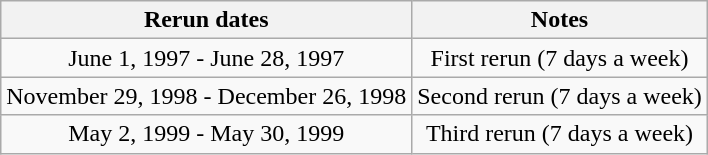<table class="wikitable collapsible collapsed" style="text-align: center">
<tr>
<th>Rerun dates</th>
<th>Notes</th>
</tr>
<tr>
<td>June 1, 1997 - June 28, 1997</td>
<td>First rerun (7 days a week)</td>
</tr>
<tr>
<td>November 29, 1998 - December 26, 1998</td>
<td>Second rerun (7 days a week)</td>
</tr>
<tr>
<td>May 2, 1999 - May 30, 1999</td>
<td>Third rerun (7 days a week)</td>
</tr>
</table>
